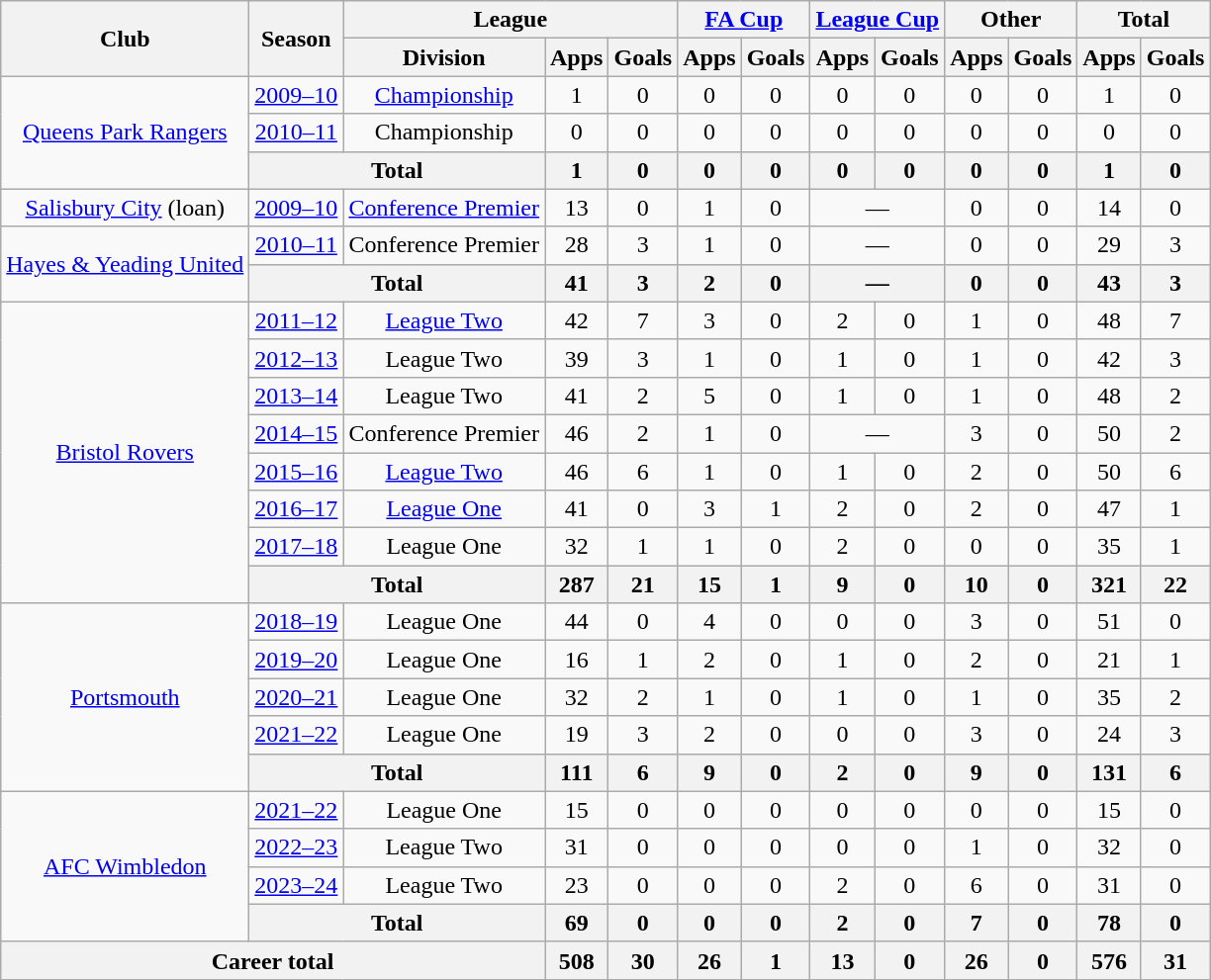<table class="wikitable" style="text-align:center">
<tr>
<th rowspan="2">Club</th>
<th rowspan="2">Season</th>
<th colspan="3">League</th>
<th colspan="2"><a href='#'>FA Cup</a></th>
<th colspan="2"><a href='#'>League Cup</a></th>
<th colspan="2">Other</th>
<th colspan="2">Total</th>
</tr>
<tr>
<th>Division</th>
<th>Apps</th>
<th>Goals</th>
<th>Apps</th>
<th>Goals</th>
<th>Apps</th>
<th>Goals</th>
<th>Apps</th>
<th>Goals</th>
<th>Apps</th>
<th>Goals</th>
</tr>
<tr>
<td rowspan="3"><a href='#'>Queens Park Rangers</a></td>
<td><a href='#'>2009–10</a></td>
<td><a href='#'>Championship</a></td>
<td>1</td>
<td>0</td>
<td>0</td>
<td>0</td>
<td>0</td>
<td>0</td>
<td>0</td>
<td>0</td>
<td>1</td>
<td>0</td>
</tr>
<tr>
<td><a href='#'>2010–11</a></td>
<td>Championship</td>
<td>0</td>
<td>0</td>
<td>0</td>
<td>0</td>
<td>0</td>
<td>0</td>
<td>0</td>
<td>0</td>
<td>0</td>
<td>0</td>
</tr>
<tr>
<th colspan="2">Total</th>
<th>1</th>
<th>0</th>
<th>0</th>
<th>0</th>
<th>0</th>
<th>0</th>
<th>0</th>
<th>0</th>
<th>1</th>
<th>0</th>
</tr>
<tr>
<td><a href='#'>Salisbury City</a> (loan)</td>
<td><a href='#'>2009–10</a></td>
<td><a href='#'>Conference Premier</a></td>
<td>13</td>
<td>0</td>
<td>1</td>
<td>0</td>
<td colspan=2>—</td>
<td>0</td>
<td>0</td>
<td>14</td>
<td>0</td>
</tr>
<tr>
<td rowspan="2"><a href='#'>Hayes & Yeading United</a></td>
<td><a href='#'>2010–11</a></td>
<td>Conference Premier</td>
<td>28</td>
<td>3</td>
<td>1</td>
<td>0</td>
<td colspan=2>—</td>
<td>0</td>
<td>0</td>
<td>29</td>
<td>3</td>
</tr>
<tr>
<th colspan="2">Total</th>
<th>41</th>
<th>3</th>
<th>2</th>
<th>0</th>
<th colspan=2>—</th>
<th>0</th>
<th>0</th>
<th>43</th>
<th>3</th>
</tr>
<tr>
<td rowspan="8"><a href='#'>Bristol Rovers</a></td>
<td><a href='#'>2011–12</a></td>
<td><a href='#'>League Two</a></td>
<td>42</td>
<td>7</td>
<td>3</td>
<td>0</td>
<td>2</td>
<td>0</td>
<td>1</td>
<td>0</td>
<td>48</td>
<td>7</td>
</tr>
<tr>
<td><a href='#'>2012–13</a></td>
<td>League Two</td>
<td>39</td>
<td>3</td>
<td>1</td>
<td>0</td>
<td>1</td>
<td>0</td>
<td>1</td>
<td>0</td>
<td>42</td>
<td>3</td>
</tr>
<tr>
<td><a href='#'>2013–14</a></td>
<td>League Two</td>
<td>41</td>
<td>2</td>
<td>5</td>
<td>0</td>
<td>1</td>
<td>0</td>
<td>1</td>
<td>0</td>
<td>48</td>
<td>2</td>
</tr>
<tr>
<td><a href='#'>2014–15</a></td>
<td>Conference Premier</td>
<td>46</td>
<td>2</td>
<td>1</td>
<td>0</td>
<td colspan=2>—</td>
<td>3</td>
<td>0</td>
<td>50</td>
<td>2</td>
</tr>
<tr>
<td><a href='#'>2015–16</a></td>
<td><a href='#'>League Two</a></td>
<td>46</td>
<td>6</td>
<td>1</td>
<td>0</td>
<td>1</td>
<td>0</td>
<td>2</td>
<td>0</td>
<td>50</td>
<td>6</td>
</tr>
<tr>
<td><a href='#'>2016–17</a></td>
<td><a href='#'>League One</a></td>
<td>41</td>
<td>0</td>
<td>3</td>
<td>1</td>
<td>2</td>
<td>0</td>
<td>2</td>
<td>0</td>
<td>47</td>
<td>1</td>
</tr>
<tr>
<td><a href='#'>2017–18</a></td>
<td>League One</td>
<td>32</td>
<td>1</td>
<td>1</td>
<td>0</td>
<td>2</td>
<td>0</td>
<td>0</td>
<td>0</td>
<td>35</td>
<td>1</td>
</tr>
<tr>
<th colspan="2">Total</th>
<th>287</th>
<th>21</th>
<th>15</th>
<th>1</th>
<th>9</th>
<th>0</th>
<th>10</th>
<th>0</th>
<th>321</th>
<th>22</th>
</tr>
<tr>
<td rowspan="5"><a href='#'>Portsmouth</a></td>
<td><a href='#'>2018–19</a></td>
<td>League One</td>
<td>44</td>
<td>0</td>
<td>4</td>
<td>0</td>
<td>0</td>
<td>0</td>
<td>3</td>
<td>0</td>
<td>51</td>
<td>0</td>
</tr>
<tr>
<td><a href='#'>2019–20</a></td>
<td>League One</td>
<td>16</td>
<td>1</td>
<td>2</td>
<td>0</td>
<td>1</td>
<td>0</td>
<td>2</td>
<td>0</td>
<td>21</td>
<td>1</td>
</tr>
<tr>
<td><a href='#'>2020–21</a></td>
<td>League One</td>
<td>32</td>
<td>2</td>
<td>1</td>
<td>0</td>
<td>1</td>
<td>0</td>
<td>1</td>
<td>0</td>
<td>35</td>
<td>2</td>
</tr>
<tr>
<td><a href='#'>2021–22</a></td>
<td>League One</td>
<td>19</td>
<td>3</td>
<td>2</td>
<td>0</td>
<td>0</td>
<td>0</td>
<td>3</td>
<td>0</td>
<td>24</td>
<td>3</td>
</tr>
<tr>
<th colspan="2">Total</th>
<th>111</th>
<th>6</th>
<th>9</th>
<th>0</th>
<th>2</th>
<th>0</th>
<th>9</th>
<th>0</th>
<th>131</th>
<th>6</th>
</tr>
<tr>
<td rowspan="4"><a href='#'>AFC Wimbledon</a></td>
<td><a href='#'>2021–22</a></td>
<td>League One</td>
<td>15</td>
<td>0</td>
<td>0</td>
<td>0</td>
<td>0</td>
<td>0</td>
<td>0</td>
<td>0</td>
<td>15</td>
<td>0</td>
</tr>
<tr>
<td><a href='#'>2022–23</a></td>
<td>League Two</td>
<td>31</td>
<td>0</td>
<td>0</td>
<td>0</td>
<td>0</td>
<td>0</td>
<td>1</td>
<td>0</td>
<td>32</td>
<td>0</td>
</tr>
<tr>
<td><a href='#'>2023–24</a></td>
<td>League Two</td>
<td>23</td>
<td>0</td>
<td>0</td>
<td>0</td>
<td>2</td>
<td>0</td>
<td>6</td>
<td>0</td>
<td>31</td>
<td>0</td>
</tr>
<tr>
<th colspan="2">Total</th>
<th>69</th>
<th>0</th>
<th>0</th>
<th>0</th>
<th>2</th>
<th>0</th>
<th>7</th>
<th>0</th>
<th>78</th>
<th>0</th>
</tr>
<tr>
<th colspan="3">Career total</th>
<th>508</th>
<th>30</th>
<th>26</th>
<th>1</th>
<th>13</th>
<th>0</th>
<th>26</th>
<th>0</th>
<th>576</th>
<th>31</th>
</tr>
</table>
